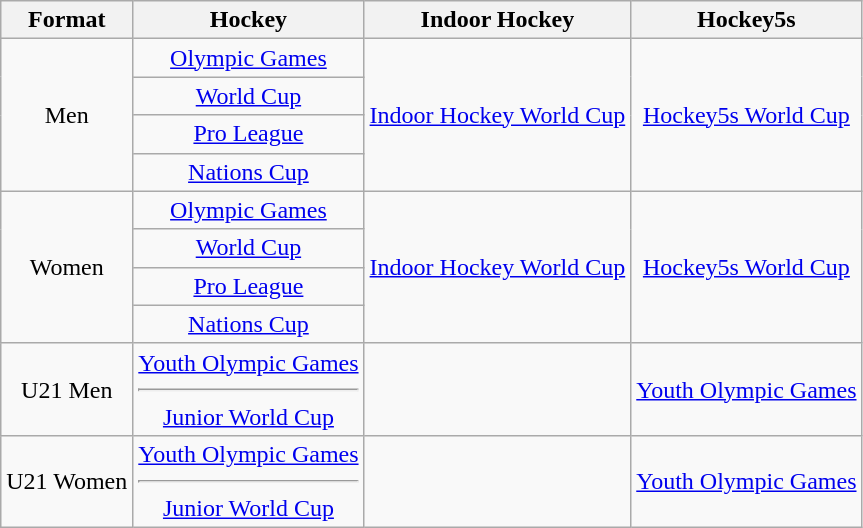<table class="wikitable" style="text-align:center;">
<tr>
<th>Format</th>
<th>Hockey</th>
<th>Indoor Hockey</th>
<th>Hockey5s</th>
</tr>
<tr>
<td rowspan="4">Men</td>
<td><a href='#'>Olympic Games</a></td>
<td rowspan="4"><a href='#'>Indoor Hockey World Cup</a></td>
<td rowspan="4"><a href='#'>Hockey5s World Cup</a></td>
</tr>
<tr>
<td><a href='#'>World Cup</a></td>
</tr>
<tr>
<td><a href='#'>Pro League</a></td>
</tr>
<tr>
<td><a href='#'>Nations Cup</a></td>
</tr>
<tr>
<td rowspan="4">Women</td>
<td><a href='#'>Olympic Games</a></td>
<td rowspan="4"><a href='#'>Indoor Hockey World Cup</a></td>
<td rowspan="4"><a href='#'>Hockey5s World Cup</a></td>
</tr>
<tr>
<td><a href='#'>World Cup</a></td>
</tr>
<tr>
<td><a href='#'>Pro League</a></td>
</tr>
<tr>
<td><a href='#'>Nations Cup</a></td>
</tr>
<tr>
<td>U21 Men</td>
<td><a href='#'>Youth Olympic Games</a><hr><a href='#'>Junior World Cup</a></td>
<td></td>
<td><a href='#'>Youth Olympic Games</a></td>
</tr>
<tr>
<td>U21 Women</td>
<td><a href='#'>Youth Olympic Games</a><hr><a href='#'>Junior World Cup</a></td>
<td></td>
<td><a href='#'>Youth Olympic Games</a></td>
</tr>
</table>
